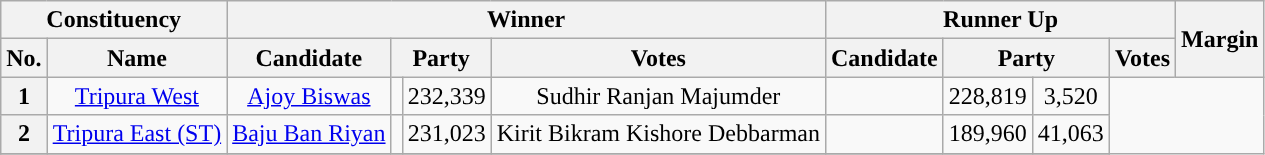<table class="wikitable sortable" style="text-align:center;">
<tr>
<th colspan="2">Constituency</th>
<th colspan="4">Winner</th>
<th colspan="4">Runner Up</th>
<th rowspan="2">Margin</th>
</tr>
<tr>
<th>No.</th>
<th>Name</th>
<th>Candidate</th>
<th colspan="2">Party</th>
<th>Votes</th>
<th>Candidate</th>
<th colspan="2">Party</th>
<th>Votes</th>
</tr>
<tr>
<th>1</th>
<td><a href='#'>Tripura West</a></td>
<td><a href='#'>Ajoy Biswas</a></td>
<td></td>
<td>232,339</td>
<td>Sudhir Ranjan Majumder</td>
<td></td>
<td>228,819</td>
<td style="background:">3,520</td>
</tr>
<tr>
<th>2</th>
<td><a href='#'>Tripura East (ST)</a></td>
<td><a href='#'>Baju Ban Riyan</a></td>
<td></td>
<td>231,023</td>
<td>Kirit Bikram Kishore Debbarman</td>
<td></td>
<td>189,960</td>
<td style="background:">41,063</td>
</tr>
<tr>
</tr>
</table>
